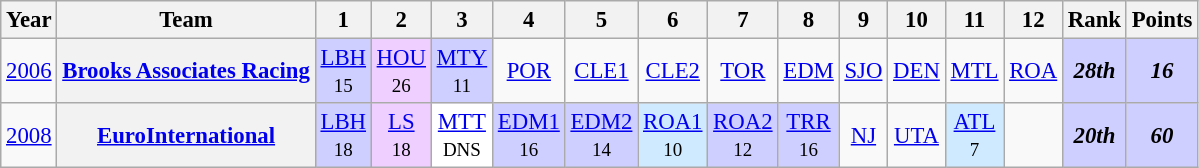<table class="wikitable" style="text-align:center; font-size:95%">
<tr>
<th>Year</th>
<th>Team</th>
<th>1</th>
<th>2</th>
<th>3</th>
<th>4</th>
<th>5</th>
<th>6</th>
<th>7</th>
<th>8</th>
<th>9</th>
<th>10</th>
<th>11</th>
<th>12</th>
<th>Rank</th>
<th>Points</th>
</tr>
<tr>
<td><a href='#'>2006</a></td>
<th><a href='#'>Brooks Associates Racing</a></th>
<td style="background-color:#CFCFFF"><a href='#'>LBH</a><br><small>15</small></td>
<td style="background-color:#EFCFFF"><a href='#'>HOU</a><br><small>26</small></td>
<td style="background-color:#CFCFFF"><a href='#'>MTY</a><br><small>11</small></td>
<td><a href='#'>POR</a></td>
<td><a href='#'>CLE1</a></td>
<td><a href='#'>CLE2</a></td>
<td><a href='#'>TOR</a></td>
<td><a href='#'>EDM</a></td>
<td><a href='#'>SJO</a></td>
<td><a href='#'>DEN</a></td>
<td><a href='#'>MTL</a></td>
<td><a href='#'>ROA</a></td>
<td style="background-color:#CFCFFF"><strong><em>28th</em></strong></td>
<td style="background-color:#CFCFFF"><strong><em>16</em></strong></td>
</tr>
<tr>
<td><a href='#'>2008</a></td>
<th><a href='#'>EuroInternational</a></th>
<td style="background-color:#CFCFFF"><a href='#'>LBH</a><br><small>18</small></td>
<td style="background-color:#EFCFFF"><a href='#'>LS</a><br><small>18</small></td>
<td style="background-color:#FFFFFF"><a href='#'>MTT</a><br><small>DNS</small></td>
<td style="background-color:#CFCFFF"><a href='#'>EDM1</a><br><small>16</small></td>
<td style="background-color:#CFCFFF"><a href='#'>EDM2</a><br><small>14</small></td>
<td style="background-color:#CFEAFF"><a href='#'>ROA1</a><br><small>10</small></td>
<td style="background-color:#CFCFFF"><a href='#'>ROA2</a><br><small>12</small></td>
<td style="background-color:#CFCFFF"><a href='#'>TRR</a><br><small>16</small></td>
<td><a href='#'>NJ</a></td>
<td><a href='#'>UTA</a></td>
<td style="background-color:#CFEAFF"><a href='#'>ATL</a><br><small>7</small></td>
<td></td>
<td style="background-color:#CFCFFF"><strong><em>20th</em></strong></td>
<td style="background-color:#CFCFFF"><strong><em>60</em></strong></td>
</tr>
</table>
